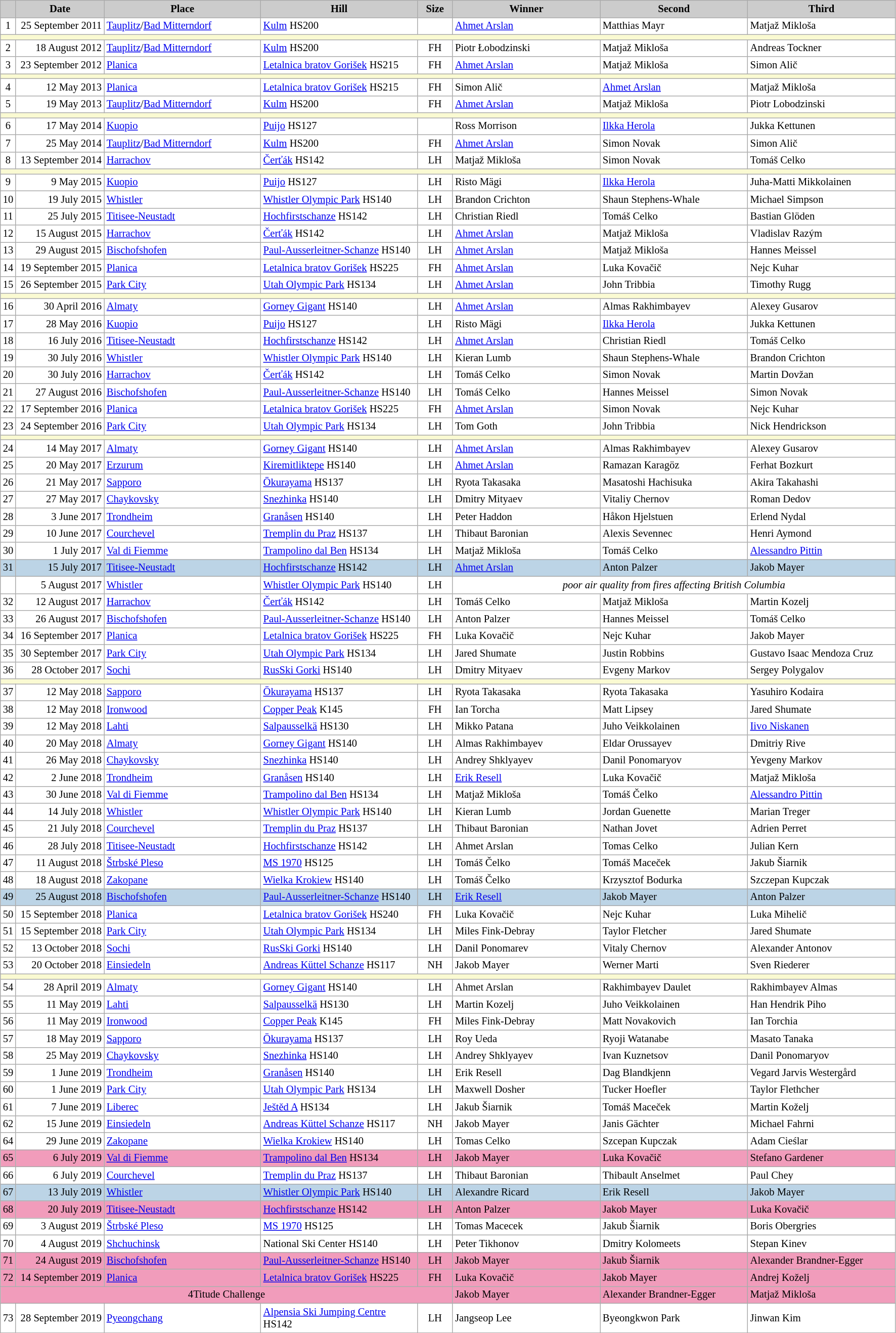<table class="wikitable plainrowheaders" style="background:#fff; font-size:86%; line-height:16px; border:grey solid 1px; border-collapse:collapse;">
<tr style="background:#ccc; text-align:center;">
<th scope="col" style="background:#ccc; width=20 px;"></th>
<th scope="col" style="background:#ccc; width:110px;">Date</th>
<th scope="col" style="background:#ccc; width:200px;">Place</th>
<th scope="col" style="background:#ccc; width:200px;">Hill</th>
<th scope="col" style="background:#ccc; width:40px;">Size</th>
<th scope="col" style="background:#ccc; width:188px;">Winner</th>
<th scope="col" style="background:#ccc; width:188px;">Second</th>
<th scope="col" style="background:#ccc; width:188px;">Third</th>
</tr>
<tr>
<td align=center>1</td>
<td align=right>25 September 2011</td>
<td> <a href='#'>Tauplitz</a>/<a href='#'>Bad Mitterndorf</a></td>
<td><a href='#'>Kulm</a> HS200</td>
<td align=center></td>
<td> <a href='#'>Ahmet Arslan</a></td>
<td> Matthias Mayr</td>
<td> Matjaž Mikloša</td>
</tr>
<tr bgcolor=#FAFAD2>
<td colspan=11></td>
</tr>
<tr>
<td align=center>2</td>
<td align=right>18 August 2012</td>
<td> <a href='#'>Tauplitz</a>/<a href='#'>Bad Mitterndorf</a></td>
<td><a href='#'>Kulm</a> HS200</td>
<td align=center>FH</td>
<td> Piotr Łobodzinski</td>
<td> Matjaž Mikloša</td>
<td> Andreas Tockner</td>
</tr>
<tr>
<td align=center>3</td>
<td align=right>23 September 2012</td>
<td> <a href='#'>Planica</a></td>
<td><a href='#'>Letalnica bratov Gorišek</a> HS215</td>
<td align=center>FH</td>
<td> <a href='#'>Ahmet Arslan</a></td>
<td> Matjaž Mikloša</td>
<td> Simon Alič</td>
</tr>
<tr bgcolor=#FAFAD2>
<td colspan=11></td>
</tr>
<tr>
<td align=center>4</td>
<td align=right>12 May 2013</td>
<td> <a href='#'>Planica</a></td>
<td><a href='#'>Letalnica bratov Gorišek</a> HS215</td>
<td align=center>FH</td>
<td> Simon Alič</td>
<td> <a href='#'>Ahmet Arslan</a></td>
<td> Matjaž Mikloša</td>
</tr>
<tr>
<td align=center>5</td>
<td align=right>19 May 2013</td>
<td> <a href='#'>Tauplitz</a>/<a href='#'>Bad Mitterndorf</a></td>
<td><a href='#'>Kulm</a> HS200</td>
<td align=center>FH</td>
<td> <a href='#'>Ahmet Arslan</a></td>
<td> Matjaž Mikloša</td>
<td> Piotr Lobodzinski</td>
</tr>
<tr bgcolor=#FAFAD2>
<td colspan=11></td>
</tr>
<tr>
<td align=center>6</td>
<td align=right>17 May 2014</td>
<td> <a href='#'>Kuopio</a></td>
<td><a href='#'>Puijo</a> HS127</td>
<td align=center></td>
<td> Ross Morrison</td>
<td> <a href='#'>Ilkka Herola</a></td>
<td> Jukka Kettunen</td>
</tr>
<tr>
<td align=center>7</td>
<td align=right>25 May 2014</td>
<td> <a href='#'>Tauplitz</a>/<a href='#'>Bad Mitterndorf</a></td>
<td><a href='#'>Kulm</a> HS200</td>
<td align=center>FH</td>
<td> <a href='#'>Ahmet Arslan</a></td>
<td> Simon Novak</td>
<td> Simon Alič</td>
</tr>
<tr>
<td align=center>8</td>
<td align=right>13 September 2014</td>
<td> <a href='#'>Harrachov</a></td>
<td><a href='#'>Čerťák</a> HS142</td>
<td align=center>LH</td>
<td> Matjaž Mikloša</td>
<td> Simon Novak</td>
<td> Tomáš Celko</td>
</tr>
<tr bgcolor=#FAFAD2>
<td colspan=11></td>
</tr>
<tr>
<td align=center>9</td>
<td align=right>9 May 2015</td>
<td> <a href='#'>Kuopio</a></td>
<td><a href='#'>Puijo</a> HS127</td>
<td align=center>LH</td>
<td> Risto Mägi</td>
<td> <a href='#'>Ilkka Herola</a></td>
<td> Juha-Matti Mikkolainen</td>
</tr>
<tr>
<td align=center>10</td>
<td align=right>19 July 2015</td>
<td> <a href='#'>Whistler</a></td>
<td><a href='#'>Whistler Olympic Park</a> HS140</td>
<td align=center>LH</td>
<td> Brandon Crichton</td>
<td> Shaun Stephens-Whale</td>
<td> Michael Simpson</td>
</tr>
<tr>
<td align=center>11</td>
<td align=right>25 July 2015</td>
<td> <a href='#'>Titisee-Neustadt</a></td>
<td><a href='#'>Hochfirstschanze</a> HS142</td>
<td align=center>LH</td>
<td> Christian Riedl</td>
<td> Tomáš Celko</td>
<td> Bastian Glöden</td>
</tr>
<tr>
<td align=center>12</td>
<td align=right>15 August 2015</td>
<td> <a href='#'>Harrachov</a></td>
<td><a href='#'>Čerťák</a> HS142</td>
<td align=center>LH</td>
<td> <a href='#'>Ahmet Arslan</a></td>
<td> Matjaž Mikloša</td>
<td> Vladislav Razým</td>
</tr>
<tr>
<td align=center>13</td>
<td align=right>29 August 2015</td>
<td> <a href='#'>Bischofshofen</a></td>
<td><a href='#'>Paul-Ausserleitner-Schanze</a> HS140</td>
<td align=center>LH</td>
<td> <a href='#'>Ahmet Arslan</a></td>
<td> Matjaž Mikloša</td>
<td> Hannes Meissel</td>
</tr>
<tr>
<td align=center>14</td>
<td align=right>19 September 2015</td>
<td> <a href='#'>Planica</a></td>
<td><a href='#'>Letalnica bratov Gorišek</a> HS225</td>
<td align=center>FH</td>
<td> <a href='#'>Ahmet Arslan</a></td>
<td> Luka Kovačič</td>
<td> Nejc Kuhar</td>
</tr>
<tr>
<td align=center>15</td>
<td align=right>26 September 2015</td>
<td> <a href='#'>Park City</a></td>
<td><a href='#'>Utah Olympic Park</a> HS134</td>
<td align=center>LH</td>
<td> <a href='#'>Ahmet Arslan</a></td>
<td> John Tribbia</td>
<td> Timothy Rugg</td>
</tr>
<tr bgcolor=#FAFAD2>
<td colspan=11></td>
</tr>
<tr>
<td align=center>16</td>
<td align=right>30 April 2016</td>
<td> <a href='#'>Almaty</a></td>
<td><a href='#'>Gorney Gigant</a> HS140</td>
<td align=center>LH</td>
<td> <a href='#'>Ahmet Arslan</a></td>
<td> Almas Rakhimbayev</td>
<td> Alexey Gusarov</td>
</tr>
<tr>
<td align=center>17</td>
<td align=right>28 May 2016</td>
<td> <a href='#'>Kuopio</a></td>
<td><a href='#'>Puijo</a> HS127</td>
<td align=center>LH</td>
<td> Risto Mägi</td>
<td> <a href='#'>Ilkka Herola</a></td>
<td> Jukka Kettunen</td>
</tr>
<tr>
<td align=center>18</td>
<td align=right>16 July 2016</td>
<td> <a href='#'>Titisee-Neustadt</a></td>
<td><a href='#'>Hochfirstschanze</a> HS142</td>
<td align=center>LH</td>
<td> <a href='#'>Ahmet Arslan</a></td>
<td> Christian Riedl</td>
<td> Tomáš Celko</td>
</tr>
<tr>
<td align=center>19</td>
<td align=right>30 July 2016</td>
<td> <a href='#'>Whistler</a></td>
<td><a href='#'>Whistler Olympic Park</a> HS140</td>
<td align=center>LH</td>
<td> Kieran Lumb</td>
<td> Shaun Stephens-Whale</td>
<td> Brandon Crichton</td>
</tr>
<tr>
<td align=center>20</td>
<td align=right>30 July 2016</td>
<td> <a href='#'>Harrachov</a></td>
<td><a href='#'>Čerťák</a> HS142</td>
<td align=center>LH</td>
<td> Tomáš Celko</td>
<td> Simon Novak</td>
<td> Martin Dovžan</td>
</tr>
<tr>
<td align=center>21</td>
<td align=right>27 August 2016</td>
<td> <a href='#'>Bischofshofen</a></td>
<td><a href='#'>Paul-Ausserleitner-Schanze</a> HS140</td>
<td align=center>LH</td>
<td> Tomáš Celko</td>
<td> Hannes Meissel</td>
<td> Simon Novak</td>
</tr>
<tr>
<td align=center>22</td>
<td align=right>17 September 2016</td>
<td> <a href='#'>Planica</a></td>
<td><a href='#'>Letalnica bratov Gorišek</a> HS225</td>
<td align=center>FH</td>
<td> <a href='#'>Ahmet Arslan</a></td>
<td> Simon Novak</td>
<td> Nejc Kuhar</td>
</tr>
<tr>
<td align=center>23</td>
<td align=right>24 September 2016</td>
<td> <a href='#'>Park City</a></td>
<td><a href='#'>Utah Olympic Park</a> HS134</td>
<td align=center>LH</td>
<td> Tom Goth</td>
<td> John Tribbia</td>
<td> Nick Hendrickson</td>
</tr>
<tr bgcolor=#FAFAD2>
<td colspan=11></td>
</tr>
<tr>
<td align=center>24</td>
<td align=right>14 May 2017</td>
<td> <a href='#'>Almaty</a></td>
<td><a href='#'>Gorney Gigant</a> HS140</td>
<td align=center>LH</td>
<td> <a href='#'>Ahmet Arslan</a></td>
<td> Almas Rakhimbayev</td>
<td> Alexey Gusarov</td>
</tr>
<tr>
<td align=center>25</td>
<td align=right>20 May 2017</td>
<td> <a href='#'>Erzurum</a></td>
<td><a href='#'>Kiremitliktepe</a> HS140</td>
<td align=center>LH</td>
<td> <a href='#'>Ahmet Arslan</a></td>
<td> Ramazan Karagöz</td>
<td> Ferhat Bozkurt</td>
</tr>
<tr>
<td align=center>26</td>
<td align=right>21 May 2017</td>
<td> <a href='#'>Sapporo</a></td>
<td><a href='#'>Ōkurayama</a> HS137</td>
<td align=center>LH</td>
<td> Ryota Takasaka</td>
<td> Masatoshi Hachisuka</td>
<td> Akira Takahashi</td>
</tr>
<tr>
<td align=center>27</td>
<td align=right>27 May 2017</td>
<td> <a href='#'>Chaykovsky</a></td>
<td><a href='#'>Snezhinka</a> HS140</td>
<td align=center>LH</td>
<td> Dmitry Mityaev</td>
<td> Vitaliy Chernov</td>
<td> Roman Dedov</td>
</tr>
<tr>
<td align=center>28</td>
<td align=right>3 June 2017</td>
<td> <a href='#'>Trondheim</a></td>
<td><a href='#'>Granåsen</a> HS140</td>
<td align=center>LH</td>
<td> Peter Haddon</td>
<td> Håkon Hjelstuen</td>
<td> Erlend Nydal</td>
</tr>
<tr>
<td align=center>29</td>
<td align=right>10 June 2017</td>
<td> <a href='#'>Courchevel</a></td>
<td><a href='#'>Tremplin du Praz</a> HS137</td>
<td align=center>LH</td>
<td> Thibaut Baronian</td>
<td> Alexis Sevennec</td>
<td> Henri Aymond</td>
</tr>
<tr>
<td align=center>30</td>
<td align=right>1 July 2017</td>
<td> <a href='#'>Val di Fiemme</a></td>
<td><a href='#'>Trampolino dal Ben</a> HS134</td>
<td align=center>LH</td>
<td> Matjaž Mikloša</td>
<td> Tomáš Celko</td>
<td> <a href='#'>Alessandro Pittin</a></td>
</tr>
<tr bgcolor=#BCD4E6>
<td align=center>31</td>
<td align=right>15 July 2017</td>
<td> <a href='#'>Titisee-Neustadt</a></td>
<td><a href='#'>Hochfirstschanze</a> HS142</td>
<td align=center>LH</td>
<td> <a href='#'>Ahmet Arslan</a></td>
<td> Anton Palzer</td>
<td> Jakob Mayer</td>
</tr>
<tr>
<td></td>
<td align=right>5 August 2017</td>
<td> <a href='#'>Whistler</a></td>
<td><a href='#'>Whistler Olympic Park</a> HS140</td>
<td align=center>LH</td>
<td align=center colspan=3><em>poor air quality from fires affecting British Columbia</em></td>
</tr>
<tr>
<td align=center>32</td>
<td align=right>12 August 2017</td>
<td> <a href='#'>Harrachov</a></td>
<td><a href='#'>Čerťák</a> HS142</td>
<td align=center>LH</td>
<td> Tomáš Celko</td>
<td> Matjaž Mikloša</td>
<td> Martin Kozelj</td>
</tr>
<tr>
<td align=center>33</td>
<td align=right>26 August 2017</td>
<td> <a href='#'>Bischofshofen</a></td>
<td><a href='#'>Paul-Ausserleitner-Schanze</a> HS140</td>
<td align=center>LH</td>
<td> Anton Palzer</td>
<td> Hannes Meissel</td>
<td> Tomáš Celko</td>
</tr>
<tr>
<td align=center>34</td>
<td align=right>16 September 2017</td>
<td> <a href='#'>Planica</a></td>
<td><a href='#'>Letalnica bratov Gorišek</a> HS225</td>
<td align=center>FH</td>
<td> Luka Kovačič</td>
<td> Nejc Kuhar</td>
<td> Jakob Mayer</td>
</tr>
<tr>
<td align=center>35</td>
<td align=right>30 September 2017</td>
<td> <a href='#'>Park City</a></td>
<td><a href='#'>Utah Olympic Park</a> HS134</td>
<td align=center>LH</td>
<td> Jared Shumate</td>
<td> Justin Robbins</td>
<td> Gustavo Isaac Mendoza Cruz</td>
</tr>
<tr>
<td align=center>36</td>
<td align=right>28 October 2017</td>
<td> <a href='#'>Sochi</a></td>
<td><a href='#'>RusSki Gorki</a> HS140</td>
<td align=center>LH</td>
<td> Dmitry Mityaev</td>
<td> Evgeny Markov</td>
<td> Sergey Polygalov</td>
</tr>
<tr bgcolor=#FAFAD2>
<td colspan=11></td>
</tr>
<tr>
<td align=center>37</td>
<td align=right>12 May 2018</td>
<td> <a href='#'>Sapporo</a></td>
<td><a href='#'>Ōkurayama</a> HS137</td>
<td align=center>LH</td>
<td> Ryota Takasaka</td>
<td> Ryota Takasaka</td>
<td> Yasuhiro Kodaira</td>
</tr>
<tr>
<td align=center>38</td>
<td align=right>12 May 2018</td>
<td> <a href='#'>Ironwood</a></td>
<td><a href='#'>Copper Peak</a> K145</td>
<td align=center>FH</td>
<td> Ian Torcha</td>
<td> Matt Lipsey</td>
<td> Jared Shumate</td>
</tr>
<tr>
<td align=center>39</td>
<td align=right>12 May 2018</td>
<td> <a href='#'>Lahti</a></td>
<td><a href='#'>Salpausselkä</a> HS130</td>
<td align=center>LH</td>
<td> Mikko Patana</td>
<td> Juho Veikkolainen</td>
<td> <a href='#'>Iivo Niskanen</a></td>
</tr>
<tr>
<td align=center>40</td>
<td align=right>20 May 2018</td>
<td> <a href='#'>Almaty</a></td>
<td><a href='#'>Gorney Gigant</a> HS140</td>
<td align=center>LH</td>
<td> Almas Rakhimbayev</td>
<td> Eldar Orussayev</td>
<td> Dmitriy Rive</td>
</tr>
<tr>
<td align=center>41</td>
<td align=right>26 May 2018</td>
<td> <a href='#'>Chaykovsky</a></td>
<td><a href='#'>Snezhinka</a> HS140</td>
<td align=center>LH</td>
<td> Andrey Shklyayev</td>
<td> Danil Ponomaryov</td>
<td> Yevgeny Markov</td>
</tr>
<tr>
<td align=center>42</td>
<td align=right>2 June 2018</td>
<td> <a href='#'>Trondheim</a></td>
<td><a href='#'>Granåsen</a> HS140</td>
<td align=center>LH</td>
<td> <a href='#'>Erik Resell</a></td>
<td> Luka Kovačič</td>
<td> Matjaž Mikloša</td>
</tr>
<tr>
<td align=center>43</td>
<td align=right>30 June 2018</td>
<td> <a href='#'>Val di Fiemme</a></td>
<td><a href='#'>Trampolino dal Ben</a> HS134</td>
<td align=center>LH</td>
<td> Matjaž Mikloša</td>
<td> Tomáš Čelko</td>
<td> <a href='#'>Alessandro Pittin</a></td>
</tr>
<tr>
<td align=center>44</td>
<td align=right>14 July 2018</td>
<td> <a href='#'>Whistler</a></td>
<td><a href='#'>Whistler Olympic Park</a> HS140</td>
<td align=center>LH</td>
<td> Kieran Lumb</td>
<td> Jordan Guenette</td>
<td> Marian Treger</td>
</tr>
<tr>
<td align=center>45</td>
<td align=right>21 July 2018</td>
<td> <a href='#'>Courchevel</a></td>
<td><a href='#'>Tremplin du Praz</a> HS137</td>
<td align=center>LH</td>
<td> Thibaut Baronian</td>
<td> Nathan Jovet</td>
<td> Adrien Perret</td>
</tr>
<tr>
<td align=center>46</td>
<td align=right>28 July 2018</td>
<td> <a href='#'>Titisee-Neustadt</a></td>
<td><a href='#'>Hochfirstschanze</a> HS142</td>
<td align=center>LH</td>
<td> Ahmet Arslan</td>
<td> Tomas Celko</td>
<td> Julian Kern</td>
</tr>
<tr>
<td align=center>47</td>
<td align=right>11 August 2018</td>
<td> <a href='#'>Štrbské Pleso</a></td>
<td><a href='#'>MS 1970</a> HS125</td>
<td align=center>LH</td>
<td> Tomáš Čelko</td>
<td> Tomáš Maceček</td>
<td> Jakub Šiarnik</td>
</tr>
<tr>
<td align=center>48</td>
<td align=right>18 August 2018</td>
<td> <a href='#'>Zakopane</a></td>
<td><a href='#'>Wielka Krokiew</a> HS140</td>
<td align=center>LH</td>
<td> Tomáš Čelko</td>
<td> Krzysztof Bodurka</td>
<td> Szczepan Kupczak</td>
</tr>
<tr bgcolor=#BCD4E6>
<td align=center>49</td>
<td align=right>25 August 2018</td>
<td> <a href='#'>Bischofshofen</a></td>
<td><a href='#'>Paul-Ausserleitner-Schanze</a> HS140</td>
<td align=center>LH</td>
<td> <a href='#'>Erik Resell</a></td>
<td> Jakob Mayer</td>
<td> Anton Palzer</td>
</tr>
<tr>
<td align=center>50</td>
<td align=right>15 September 2018</td>
<td> <a href='#'>Planica</a></td>
<td><a href='#'>Letalnica bratov Gorišek</a> HS240</td>
<td align=center>FH</td>
<td> Luka Kovačič</td>
<td> Nejc Kuhar</td>
<td> Luka Mihelič</td>
</tr>
<tr>
<td align=center>51</td>
<td align=right>15 September 2018</td>
<td> <a href='#'>Park City</a></td>
<td><a href='#'>Utah Olympic Park</a> HS134</td>
<td align=center>LH</td>
<td> Miles Fink-Debray</td>
<td> Taylor Fletcher</td>
<td> Jared Shumate</td>
</tr>
<tr>
<td align=center>52</td>
<td align=right>13 October 2018</td>
<td> <a href='#'>Sochi</a></td>
<td><a href='#'>RusSki Gorki</a> HS140</td>
<td align=center>LH</td>
<td> Danil Ponomarev</td>
<td> Vitaly Chernov</td>
<td> Alexander Antonov</td>
</tr>
<tr>
<td align=center>53</td>
<td align=right>20 October 2018</td>
<td> <a href='#'>Einsiedeln</a></td>
<td><a href='#'>Andreas Küttel Schanze</a> HS117</td>
<td align=center>NH</td>
<td> Jakob Mayer</td>
<td> Werner Marti</td>
<td> Sven Riederer</td>
</tr>
<tr bgcolor=#FAFAD2>
<td colspan=11></td>
</tr>
<tr>
<td align=center>54</td>
<td align=right>28 April 2019</td>
<td> <a href='#'>Almaty</a></td>
<td><a href='#'>Gorney Gigant</a> HS140</td>
<td align=center>LH</td>
<td> Ahmet Arslan</td>
<td> Rakhimbayev Daulet</td>
<td> Rakhimbayev Almas</td>
</tr>
<tr>
<td align=center>55</td>
<td align=right>11 May 2019</td>
<td> <a href='#'>Lahti</a></td>
<td><a href='#'>Salpausselkä</a> HS130</td>
<td align=center>LH</td>
<td> Martin Kozelj</td>
<td> Juho Veikkolainen</td>
<td> Han Hendrik Piho</td>
</tr>
<tr>
<td align=center>56</td>
<td align=right>11 May 2019</td>
<td> <a href='#'>Ironwood</a></td>
<td><a href='#'>Copper Peak</a> K145</td>
<td align=center>FH</td>
<td> Miles Fink-Debray</td>
<td> Matt Novakovich</td>
<td> Ian Torchia</td>
</tr>
<tr>
<td align=center>57</td>
<td align=right>18 May 2019</td>
<td> <a href='#'>Sapporo</a></td>
<td><a href='#'>Ōkurayama</a> HS137</td>
<td align=center>LH</td>
<td> Roy Ueda</td>
<td> Ryoji Watanabe</td>
<td> Masato Tanaka</td>
</tr>
<tr>
<td align=center>58</td>
<td align=right>25 May 2019</td>
<td> <a href='#'>Chaykovsky</a></td>
<td><a href='#'>Snezhinka</a> HS140</td>
<td align=center>LH</td>
<td> Andrey Shklyayev</td>
<td> Ivan Kuznetsov</td>
<td> Danil Ponomaryov</td>
</tr>
<tr>
<td align=center>59</td>
<td align=right>1 June 2019</td>
<td> <a href='#'>Trondheim</a></td>
<td><a href='#'>Granåsen</a> HS140</td>
<td align=center>LH</td>
<td> Erik Resell</td>
<td> Dag Blandkjenn</td>
<td> Vegard Jarvis Westergård</td>
</tr>
<tr>
<td align=center>60</td>
<td align=right>1 June 2019</td>
<td> <a href='#'>Park City</a></td>
<td><a href='#'>Utah Olympic Park</a> HS134</td>
<td align=center>LH</td>
<td> Maxwell Dosher</td>
<td> Tucker Hoefler</td>
<td> Taylor Flethcher</td>
</tr>
<tr>
<td align=center>61</td>
<td align=right>7 June 2019</td>
<td> <a href='#'>Liberec</a></td>
<td><a href='#'>Ještěd A</a> HS134</td>
<td align=center>LH</td>
<td> Jakub Šiarnik</td>
<td> Tomáš Maceček</td>
<td> Martin Koželj</td>
</tr>
<tr>
<td align=center>62</td>
<td align=right>15 June 2019</td>
<td> <a href='#'>Einsiedeln</a></td>
<td><a href='#'>Andreas Küttel Schanze</a> HS117</td>
<td align=center>NH</td>
<td> Jakob Mayer</td>
<td> Janis Gächter</td>
<td> Michael Fahrni</td>
</tr>
<tr>
<td align=center>64</td>
<td align=right>29 June 2019</td>
<td> <a href='#'>Zakopane</a></td>
<td><a href='#'>Wielka Krokiew</a> HS140</td>
<td align=center>LH</td>
<td> Tomas Celko</td>
<td> Szcepan Kupczak</td>
<td> Adam Cieślar</td>
</tr>
<tr bgcolor=#F19CBB>
<td align=center>65</td>
<td align=right>6 July 2019</td>
<td> <a href='#'>Val di Fiemme</a></td>
<td><a href='#'>Trampolino dal Ben</a> HS134</td>
<td align=center>LH</td>
<td> Jakob Mayer</td>
<td> Luka Kovačič</td>
<td> Stefano Gardener</td>
</tr>
<tr>
<td align=center>66</td>
<td align=right>6 July 2019</td>
<td> <a href='#'>Courchevel</a></td>
<td><a href='#'>Tremplin du Praz</a> HS137</td>
<td align=center>LH</td>
<td> Thibaut Baronian</td>
<td> Thibault Anselmet</td>
<td> Paul Chey</td>
</tr>
<tr bgcolor=#BCD4E6>
<td align=center>67</td>
<td align=right>13 July 2019</td>
<td> <a href='#'>Whistler</a></td>
<td><a href='#'>Whistler Olympic Park</a> HS140</td>
<td align=center>LH</td>
<td> Alexandre Ricard</td>
<td> Erik Resell</td>
<td> Jakob Mayer</td>
</tr>
<tr bgcolor=#F19CBB>
<td align=center>68</td>
<td align=right>20 July 2019</td>
<td> <a href='#'>Titisee-Neustadt</a></td>
<td><a href='#'>Hochfirstschanze</a> HS142</td>
<td align=center>LH</td>
<td> Anton Palzer</td>
<td> Jakob Mayer</td>
<td> Luka Kovačič</td>
</tr>
<tr>
<td align=center>69</td>
<td align=right>3 August 2019</td>
<td> <a href='#'>Štrbské Pleso</a></td>
<td><a href='#'>MS 1970</a> HS125</td>
<td align=center>LH</td>
<td> Tomas Macecek</td>
<td> Jakub Šiarnik</td>
<td> Boris Obergries</td>
</tr>
<tr>
<td align=center>70</td>
<td align=right>4 August 2019</td>
<td> <a href='#'>Shchuchinsk</a></td>
<td>National Ski Center HS140</td>
<td align=center>LH</td>
<td> Peter Tikhonov</td>
<td> Dmitry Kolomeets</td>
<td> Stepan Kinev</td>
</tr>
<tr bgcolor=#F19CBB>
<td align=center>71</td>
<td align=right>24 August 2019</td>
<td> <a href='#'>Bischofshofen</a></td>
<td><a href='#'>Paul-Ausserleitner-Schanze</a> HS140</td>
<td align=center>LH</td>
<td> Jakob Mayer</td>
<td> Jakub Šiarnik</td>
<td> Alexander Brandner-Egger</td>
</tr>
<tr bgcolor=#F19CBB>
<td align=center>72</td>
<td align=right>14 September 2019</td>
<td> <a href='#'>Planica</a></td>
<td><a href='#'>Letalnica bratov Gorišek</a> HS225</td>
<td align=center>FH</td>
<td> Luka Kovačič</td>
<td> Jakob Mayer</td>
<td> Andrej Koželj</td>
</tr>
<tr bgcolor=#F19CBB>
<td align=center colspan=5>4Titude Challenge</td>
<td> Jakob Mayer</td>
<td> Alexander Brandner-Egger</td>
<td> Matjaž Mikloša</td>
</tr>
<tr>
<td align=center>73</td>
<td align=right>28 September 2019</td>
<td> <a href='#'>Pyeongchang</a></td>
<td><a href='#'>Alpensia Ski Jumping Centre</a> HS142</td>
<td align=center>LH</td>
<td> Jangseop Lee</td>
<td> Byeongkwon Park</td>
<td> Jinwan Kim</td>
</tr>
</table>
